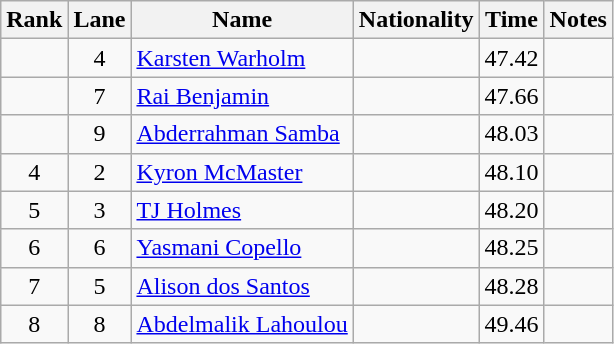<table class="wikitable sortable" style="text-align:center">
<tr>
<th>Rank</th>
<th>Lane</th>
<th>Name</th>
<th>Nationality</th>
<th>Time</th>
<th>Notes</th>
</tr>
<tr>
<td></td>
<td>4</td>
<td align=left><a href='#'>Karsten Warholm</a></td>
<td align=left></td>
<td>47.42</td>
<td></td>
</tr>
<tr>
<td></td>
<td>7</td>
<td align=left><a href='#'>Rai Benjamin</a></td>
<td align=left></td>
<td>47.66</td>
<td></td>
</tr>
<tr>
<td></td>
<td>9</td>
<td align=left><a href='#'>Abderrahman Samba</a></td>
<td align=left></td>
<td>48.03</td>
<td></td>
</tr>
<tr>
<td>4</td>
<td>2</td>
<td align=left><a href='#'>Kyron McMaster</a></td>
<td align=left></td>
<td>48.10</td>
<td></td>
</tr>
<tr>
<td>5</td>
<td>3</td>
<td align=left><a href='#'>TJ Holmes</a></td>
<td align=left></td>
<td>48.20</td>
<td></td>
</tr>
<tr>
<td>6</td>
<td>6</td>
<td align=left><a href='#'>Yasmani Copello</a></td>
<td align=left></td>
<td>48.25</td>
<td></td>
</tr>
<tr>
<td>7</td>
<td>5</td>
<td align=left><a href='#'>Alison dos Santos</a></td>
<td align=left></td>
<td>48.28</td>
<td></td>
</tr>
<tr>
<td>8</td>
<td>8</td>
<td align=left><a href='#'>Abdelmalik Lahoulou</a></td>
<td align=left></td>
<td>49.46</td>
<td></td>
</tr>
</table>
